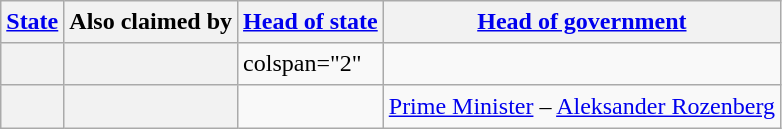<table class="wikitable plainrowheaders" style="line-height:1.3em; max-width:1200px">
<tr>
<th><a href='#'>State</a></th>
<th>Also claimed by</th>
<th><a href='#'>Head of state</a></th>
<th><a href='#'>Head of government</a></th>
</tr>
<tr>
<th scope="row"></th>
<th scope="row"></th>
<td>colspan="2" </td>
</tr>
<tr>
<th scope="row"></th>
<th scope="row"></th>
<td></td>
<td><a href='#'>Prime Minister</a> – <a href='#'>Aleksander Rozenberg</a></td>
</tr>
</table>
